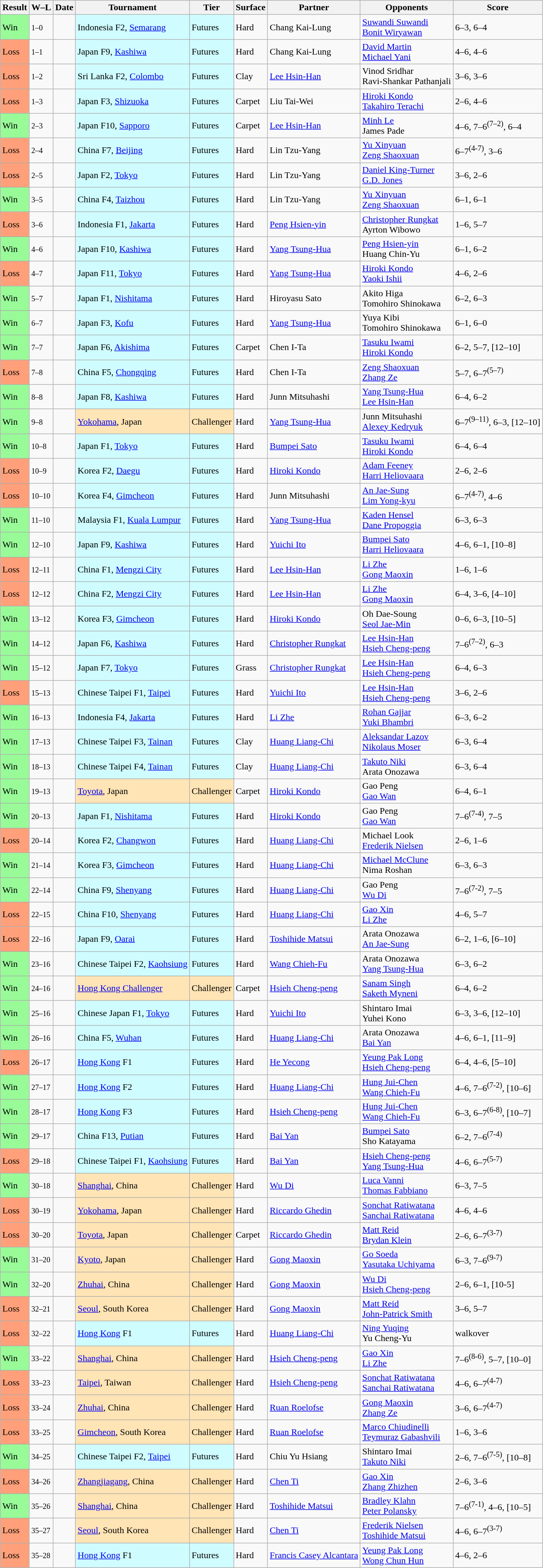<table class="sortable wikitable">
<tr>
<th>Result</th>
<th class=unsortable>W–L</th>
<th>Date</th>
<th>Tournament</th>
<th>Tier</th>
<th>Surface</th>
<th>Partner</th>
<th>Opponents</th>
<th class=unsortable>Score</th>
</tr>
<tr>
<td bgcolor=98FB98>Win</td>
<td><small>1–0</small></td>
<td></td>
<td style=background:#cffcff>Indonesia F2, <a href='#'>Semarang</a></td>
<td style=background:#cffcff>Futures</td>
<td>Hard</td>
<td> Chang Kai-Lung</td>
<td> <a href='#'>Suwandi Suwandi</a> <br> <a href='#'>Bonit Wiryawan</a></td>
<td>6–3, 6–4</td>
</tr>
<tr>
<td bgcolor=FFA07A>Loss</td>
<td><small>1–1</small></td>
<td></td>
<td style=background:#cffcff>Japan F9, <a href='#'>Kashiwa</a></td>
<td style=background:#cffcff>Futures</td>
<td>Hard</td>
<td> Chang Kai-Lung</td>
<td> <a href='#'>David Martin</a> <br> <a href='#'>Michael Yani</a></td>
<td>4–6, 4–6</td>
</tr>
<tr>
<td bgcolor=FFA07A>Loss</td>
<td><small>1–2</small></td>
<td></td>
<td style=background:#cffcff>Sri Lanka F2, <a href='#'>Colombo</a></td>
<td style=background:#cffcff>Futures</td>
<td>Clay</td>
<td> <a href='#'>Lee Hsin-Han</a></td>
<td> Vinod Sridhar <br> Ravi-Shankar Pathanjali</td>
<td>3–6, 3–6</td>
</tr>
<tr>
<td bgcolor=FFA07A>Loss</td>
<td><small>1–3</small></td>
<td></td>
<td style=background:#cffcff>Japan F3, <a href='#'>Shizuoka</a></td>
<td style=background:#cffcff>Futures</td>
<td>Carpet</td>
<td> Liu Tai-Wei</td>
<td> <a href='#'>Hiroki Kondo</a> <br> <a href='#'>Takahiro Terachi</a></td>
<td>2–6, 4–6</td>
</tr>
<tr>
<td bgcolor=98FB98>Win</td>
<td><small>2–3</small></td>
<td></td>
<td style=background:#cffcff>Japan F10, <a href='#'>Sapporo</a></td>
<td style=background:#cffcff>Futures</td>
<td>Carpet</td>
<td> <a href='#'>Lee Hsin-Han</a></td>
<td> <a href='#'>Minh Le</a> <br> James Pade</td>
<td>4–6, 7–6<sup>(7–2)</sup>, 6–4</td>
</tr>
<tr>
<td bgcolor=FFA07A>Loss</td>
<td><small>2–4</small></td>
<td></td>
<td style=background:#cffcff>China F7, <a href='#'>Beijing</a></td>
<td style=background:#cffcff>Futures</td>
<td>Hard</td>
<td> Lin Tzu-Yang</td>
<td> <a href='#'>Yu Xinyuan</a> <br> <a href='#'>Zeng Shaoxuan</a></td>
<td>6–7<sup>(4-7)</sup>, 3–6</td>
</tr>
<tr>
<td bgcolor=FFA07A>Loss</td>
<td><small>2–5</small></td>
<td></td>
<td style=background:#cffcff>Japan F2, <a href='#'>Tokyo</a></td>
<td style=background:#cffcff>Futures</td>
<td>Hard</td>
<td> Lin Tzu-Yang</td>
<td> <a href='#'>Daniel King-Turner</a> <br> <a href='#'>G.D. Jones</a></td>
<td>3–6, 2–6</td>
</tr>
<tr>
<td bgcolor=98FB98>Win</td>
<td><small>3–5</small></td>
<td></td>
<td style=background:#cffcff>China F4, <a href='#'>Taizhou</a></td>
<td style=background:#cffcff>Futures</td>
<td>Hard</td>
<td> Lin Tzu-Yang</td>
<td> <a href='#'>Yu Xinyuan</a> <br> <a href='#'>Zeng Shaoxuan</a></td>
<td>6–1, 6–1</td>
</tr>
<tr>
<td bgcolor=FFA07A>Loss</td>
<td><small>3–6</small></td>
<td></td>
<td style=background:#cffcff>Indonesia F1, <a href='#'>Jakarta</a></td>
<td style=background:#cffcff>Futures</td>
<td>Hard</td>
<td> <a href='#'>Peng Hsien-yin</a></td>
<td> <a href='#'>Christopher Rungkat</a> <br> Ayrton Wibowo</td>
<td>1–6, 5–7</td>
</tr>
<tr>
<td bgcolor=98FB98>Win</td>
<td><small>4–6</small></td>
<td></td>
<td style=background:#cffcff>Japan F10, <a href='#'>Kashiwa</a></td>
<td style=background:#cffcff>Futures</td>
<td>Hard</td>
<td> <a href='#'>Yang Tsung-Hua</a></td>
<td> <a href='#'>Peng Hsien-yin</a> <br> Huang Chin-Yu</td>
<td>6–1, 6–2</td>
</tr>
<tr>
<td bgcolor=FFA07A>Loss</td>
<td><small>4–7</small></td>
<td></td>
<td style=background:#cffcff>Japan F11, <a href='#'>Tokyo</a></td>
<td style=background:#cffcff>Futures</td>
<td>Hard</td>
<td> <a href='#'>Yang Tsung-Hua</a></td>
<td> <a href='#'>Hiroki Kondo</a> <br> <a href='#'>Yaoki Ishii</a></td>
<td>4–6, 2–6</td>
</tr>
<tr>
<td bgcolor=98FB98>Win</td>
<td><small>5–7</small></td>
<td></td>
<td style=background:#cffcff>Japan F1, <a href='#'>Nishitama</a></td>
<td style=background:#cffcff>Futures</td>
<td>Hard</td>
<td> Hiroyasu Sato</td>
<td> Akito Higa <br> Tomohiro Shinokawa</td>
<td>6–2, 6–3</td>
</tr>
<tr>
<td bgcolor=98FB98>Win</td>
<td><small>6–7</small></td>
<td></td>
<td style=background:#cffcff>Japan F3, <a href='#'>Kofu</a></td>
<td style=background:#cffcff>Futures</td>
<td>Hard</td>
<td> <a href='#'>Yang Tsung-Hua</a></td>
<td> Yuya Kibi <br> Tomohiro Shinokawa</td>
<td>6–1, 6–0</td>
</tr>
<tr>
<td bgcolor=98FB98>Win</td>
<td><small>7–7</small></td>
<td></td>
<td style=background:#cffcff>Japan F6, <a href='#'>Akishima</a></td>
<td style=background:#cffcff>Futures</td>
<td>Carpet</td>
<td> Chen I-Ta</td>
<td> <a href='#'>Tasuku Iwami</a> <br> <a href='#'>Hiroki Kondo</a></td>
<td>6–2, 5–7, [12–10]</td>
</tr>
<tr>
<td bgcolor=FFA07A>Loss</td>
<td><small>7–8</small></td>
<td></td>
<td style=background:#cffcff>China F5, <a href='#'>Chongqing</a></td>
<td style=background:#cffcff>Futures</td>
<td>Hard</td>
<td> Chen I-Ta</td>
<td> <a href='#'>Zeng Shaoxuan</a> <br> <a href='#'>Zhang Ze</a></td>
<td>5–7, 6–7<sup>(5–7)</sup></td>
</tr>
<tr>
<td bgcolor=98FB98>Win</td>
<td><small>8–8</small></td>
<td></td>
<td style=background:#cffcff>Japan F8, <a href='#'>Kashiwa</a></td>
<td style=background:#cffcff>Futures</td>
<td>Hard</td>
<td> Junn Mitsuhashi</td>
<td> <a href='#'>Yang Tsung-Hua</a> <br> <a href='#'>Lee Hsin-Han</a></td>
<td>6–4, 6–2</td>
</tr>
<tr>
<td bgcolor=98FB98>Win</td>
<td><small>9–8</small></td>
<td></td>
<td style=background:moccasin><a href='#'>Yokohama</a>, Japan</td>
<td style=background:moccasin>Challenger</td>
<td>Hard</td>
<td> <a href='#'>Yang Tsung-Hua</a></td>
<td> Junn Mitsuhashi <br> <a href='#'>Alexey Kedryuk</a></td>
<td>6–7<sup>(9–11)</sup>, 6–3, [12–10]</td>
</tr>
<tr>
<td bgcolor=98FB98>Win</td>
<td><small>10–8</small></td>
<td></td>
<td style=background:#cffcff>Japan F1, <a href='#'>Tokyo</a></td>
<td style=background:#cffcff>Futures</td>
<td>Hard</td>
<td> <a href='#'>Bumpei Sato</a></td>
<td> <a href='#'>Tasuku Iwami</a> <br> <a href='#'>Hiroki Kondo</a></td>
<td>6–4, 6–4</td>
</tr>
<tr>
<td bgcolor=FFA07A>Loss</td>
<td><small>10–9</small></td>
<td></td>
<td style=background:#cffcff>Korea F2, <a href='#'>Daegu</a></td>
<td style=background:#cffcff>Futures</td>
<td>Hard</td>
<td> <a href='#'>Hiroki Kondo</a></td>
<td> <a href='#'>Adam Feeney</a> <br> <a href='#'>Harri Heliovaara</a></td>
<td>2–6, 2–6</td>
</tr>
<tr>
<td bgcolor=FFA07A>Loss</td>
<td><small>10–10</small></td>
<td></td>
<td style=background:#cffcff>Korea F4, <a href='#'>Gimcheon</a></td>
<td style=background:#cffcff>Futures</td>
<td>Hard</td>
<td> Junn Mitsuhashi</td>
<td> <a href='#'>An Jae-Sung</a> <br> <a href='#'>Lim Yong-kyu</a></td>
<td>6–7<sup>(4-7)</sup>, 4–6</td>
</tr>
<tr>
<td bgcolor=98FB98>Win</td>
<td><small>11–10</small></td>
<td></td>
<td style=background:#cffcff>Malaysia F1, <a href='#'>Kuala Lumpur</a></td>
<td style=background:#cffcff>Futures</td>
<td>Hard</td>
<td> <a href='#'>Yang Tsung-Hua</a></td>
<td> <a href='#'>Kaden Hensel</a> <br> <a href='#'>Dane Propoggia</a></td>
<td>6–3, 6–3</td>
</tr>
<tr>
<td bgcolor=98FB98>Win</td>
<td><small>12–10</small></td>
<td></td>
<td style=background:#cffcff>Japan F9, <a href='#'>Kashiwa</a></td>
<td style=background:#cffcff>Futures</td>
<td>Hard</td>
<td> <a href='#'>Yuichi Ito</a></td>
<td> <a href='#'>Bumpei Sato</a> <br> <a href='#'>Harri Heliovaara</a></td>
<td>4–6, 6–1, [10–8]</td>
</tr>
<tr>
<td bgcolor=FFA07A>Loss</td>
<td><small>12–11</small></td>
<td></td>
<td style=background:#cffcff>China F1, <a href='#'>Mengzi City</a></td>
<td style=background:#cffcff>Futures</td>
<td>Hard</td>
<td> <a href='#'>Lee Hsin-Han</a></td>
<td> <a href='#'>Li Zhe</a> <br> <a href='#'>Gong Maoxin</a></td>
<td>1–6, 1–6</td>
</tr>
<tr>
<td bgcolor=FFA07A>Loss</td>
<td><small>12–12</small></td>
<td></td>
<td style=background:#cffcff>China F2, <a href='#'>Mengzi City</a></td>
<td style=background:#cffcff>Futures</td>
<td>Hard</td>
<td> <a href='#'>Lee Hsin-Han</a></td>
<td> <a href='#'>Li Zhe</a> <br> <a href='#'>Gong Maoxin</a></td>
<td>6–4, 3–6, [4–10]</td>
</tr>
<tr>
<td bgcolor=98FB98>Win</td>
<td><small>13–12</small></td>
<td></td>
<td style=background:#cffcff>Korea F3, <a href='#'>Gimcheon</a></td>
<td style=background:#cffcff>Futures</td>
<td>Hard</td>
<td> <a href='#'>Hiroki Kondo</a></td>
<td> Oh Dae-Soung <br> <a href='#'>Seol Jae-Min</a></td>
<td>0–6, 6–3, [10–5]</td>
</tr>
<tr>
<td bgcolor=98FB98>Win</td>
<td><small>14–12</small></td>
<td></td>
<td style=background:#cffcff>Japan F6, <a href='#'>Kashiwa</a></td>
<td style=background:#cffcff>Futures</td>
<td>Hard</td>
<td> <a href='#'>Christopher Rungkat</a></td>
<td> <a href='#'>Lee Hsin-Han</a> <br> <a href='#'>Hsieh Cheng-peng</a></td>
<td>7–6<sup>(7–2)</sup>, 6–3</td>
</tr>
<tr>
<td bgcolor=98FB98>Win</td>
<td><small>15–12</small></td>
<td></td>
<td style=background:#cffcff>Japan F7, <a href='#'>Tokyo</a></td>
<td style=background:#cffcff>Futures</td>
<td>Grass</td>
<td> <a href='#'>Christopher Rungkat</a></td>
<td> <a href='#'>Lee Hsin-Han</a> <br> <a href='#'>Hsieh Cheng-peng</a></td>
<td>6–4, 6–3</td>
</tr>
<tr>
<td bgcolor=FFA07A>Loss</td>
<td><small>15–13</small></td>
<td></td>
<td style=background:#cffcff>Chinese Taipei F1, <a href='#'>Taipei</a></td>
<td style=background:#cffcff>Futures</td>
<td>Hard</td>
<td> <a href='#'>Yuichi Ito</a></td>
<td> <a href='#'>Lee Hsin-Han</a> <br> <a href='#'>Hsieh Cheng-peng</a></td>
<td>3–6, 2–6</td>
</tr>
<tr>
<td bgcolor=98FB98>Win</td>
<td><small>16–13</small></td>
<td></td>
<td style=background:#cffcff>Indonesia F4, <a href='#'>Jakarta</a></td>
<td style=background:#cffcff>Futures</td>
<td>Hard</td>
<td> <a href='#'>Li Zhe</a></td>
<td> <a href='#'>Rohan Gajjar</a> <br> <a href='#'>Yuki Bhambri</a></td>
<td>6–3, 6–2</td>
</tr>
<tr>
<td bgcolor=98FB98>Win</td>
<td><small>17–13</small></td>
<td></td>
<td style=background:#cffcff>Chinese Taipei F3, <a href='#'>Tainan</a></td>
<td style=background:#cffcff>Futures</td>
<td>Clay</td>
<td> <a href='#'>Huang Liang-Chi</a></td>
<td> <a href='#'>Aleksandar Lazov</a> <br> <a href='#'>Nikolaus Moser</a></td>
<td>6–3, 6–4</td>
</tr>
<tr>
<td bgcolor=98FB98>Win</td>
<td><small>18–13</small></td>
<td></td>
<td style=background:#cffcff>Chinese Taipei F4, <a href='#'>Tainan</a></td>
<td style=background:#cffcff>Futures</td>
<td>Clay</td>
<td> <a href='#'>Huang Liang-Chi</a></td>
<td> <a href='#'>Takuto Niki</a> <br> Arata Onozawa</td>
<td>6–3, 6–4</td>
</tr>
<tr>
<td bgcolor=98FB98>Win</td>
<td><small>19–13</small></td>
<td></td>
<td style=background:moccasin><a href='#'>Toyota</a>, Japan</td>
<td style=background:moccasin>Challenger</td>
<td>Carpet</td>
<td> <a href='#'>Hiroki Kondo</a></td>
<td> Gao Peng <br> <a href='#'>Gao Wan</a></td>
<td>6–4, 6–1</td>
</tr>
<tr>
<td bgcolor=98FB98>Win</td>
<td><small>20–13</small></td>
<td></td>
<td style=background:#cffcff>Japan F1, <a href='#'>Nishitama</a></td>
<td style=background:#cffcff>Futures</td>
<td>Hard</td>
<td> <a href='#'>Hiroki Kondo</a></td>
<td> Gao Peng <br> <a href='#'>Gao Wan</a></td>
<td>7–6<sup>(7-4)</sup>, 7–5</td>
</tr>
<tr>
<td bgcolor=FFA07A>Loss</td>
<td><small>20–14</small></td>
<td></td>
<td style=background:#cffcff>Korea F2, <a href='#'>Changwon</a></td>
<td style=background:#cffcff>Futures</td>
<td>Hard</td>
<td> <a href='#'>Huang Liang-Chi</a></td>
<td> Michael Look <br> <a href='#'>Frederik Nielsen</a></td>
<td>2–6, 1–6</td>
</tr>
<tr>
<td bgcolor=98FB98>Win</td>
<td><small>21–14</small></td>
<td></td>
<td style=background:#cffcff>Korea F3, <a href='#'>Gimcheon</a></td>
<td style=background:#cffcff>Futures</td>
<td>Hard</td>
<td> <a href='#'>Huang Liang-Chi</a></td>
<td> <a href='#'>Michael McClune</a> <br> Nima Roshan</td>
<td>6–3, 6–3</td>
</tr>
<tr>
<td bgcolor=98FB98>Win</td>
<td><small>22–14</small></td>
<td></td>
<td style=background:#cffcff>China F9, <a href='#'>Shenyang</a></td>
<td style=background:#cffcff>Futures</td>
<td>Hard</td>
<td> <a href='#'>Huang Liang-Chi</a></td>
<td> Gao Peng <br> <a href='#'>Wu Di</a></td>
<td>7–6<sup>(7-2)</sup>, 7–5</td>
</tr>
<tr>
<td bgcolor=FFA07A>Loss</td>
<td><small>22–15</small></td>
<td></td>
<td style=background:#cffcff>China F10, <a href='#'>Shenyang</a></td>
<td style=background:#cffcff>Futures</td>
<td>Hard</td>
<td> <a href='#'>Huang Liang-Chi</a></td>
<td> <a href='#'>Gao Xin</a> <br> <a href='#'>Li Zhe</a></td>
<td>4–6, 5–7</td>
</tr>
<tr>
<td bgcolor=FFA07A>Loss</td>
<td><small>22–16</small></td>
<td></td>
<td style=background:#cffcff>Japan F9, <a href='#'>Oarai</a></td>
<td style=background:#cffcff>Futures</td>
<td>Hard</td>
<td> <a href='#'>Toshihide Matsui</a></td>
<td> Arata Onozawa <br> <a href='#'>An Jae-Sung</a></td>
<td>6–2, 1–6, [6–10]</td>
</tr>
<tr>
<td bgcolor=98FB98>Win</td>
<td><small>23–16</small></td>
<td></td>
<td style=background:#cffcff>Chinese Taipei F2, <a href='#'>Kaohsiung</a></td>
<td style=background:#cffcff>Futures</td>
<td>Hard</td>
<td> <a href='#'>Wang Chieh-Fu</a></td>
<td> Arata Onozawa <br> <a href='#'>Yang Tsung-Hua</a></td>
<td>6–3, 6–2</td>
</tr>
<tr>
<td bgcolor=98FB98>Win</td>
<td><small>24–16</small></td>
<td></td>
<td style=background:moccasin><a href='#'>Hong Kong Challenger</a></td>
<td style=background:moccasin>Challenger</td>
<td>Carpet</td>
<td> <a href='#'>Hsieh Cheng-peng</a></td>
<td> <a href='#'>Sanam Singh</a> <br> <a href='#'>Saketh Myneni</a></td>
<td>6–4, 6–2</td>
</tr>
<tr>
<td bgcolor=98FB98>Win</td>
<td><small>25–16</small></td>
<td></td>
<td style=background:#cffcff>Chinese Japan F1, <a href='#'>Tokyo</a></td>
<td style=background:#cffcff>Futures</td>
<td>Hard</td>
<td> <a href='#'>Yuichi Ito</a></td>
<td> Shintaro Imai <br> Yuhei Kono</td>
<td>6–3, 3–6, [12–10]</td>
</tr>
<tr>
<td bgcolor=98FB98>Win</td>
<td><small>26–16</small></td>
<td></td>
<td style=background:#cffcff>China F5, <a href='#'>Wuhan</a></td>
<td style=background:#cffcff>Futures</td>
<td>Hard</td>
<td> <a href='#'>Huang Liang-Chi</a></td>
<td> Arata Onozawa <br> <a href='#'>Bai Yan</a></td>
<td>4–6, 6–1, [11–9]</td>
</tr>
<tr>
<td bgcolor=FFA07A>Loss</td>
<td><small>26–17</small></td>
<td></td>
<td style=background:#cffcff><a href='#'>Hong Kong</a> F1</td>
<td style=background:#cffcff>Futures</td>
<td>Hard</td>
<td> <a href='#'>He Yecong</a></td>
<td> <a href='#'>Yeung Pak Long</a> <br> <a href='#'>Hsieh Cheng-peng</a></td>
<td>6–4, 4–6, [5–10]</td>
</tr>
<tr>
<td bgcolor=98FB98>Win</td>
<td><small>27–17</small></td>
<td></td>
<td style=background:#cffcff><a href='#'>Hong Kong</a> F2</td>
<td style=background:#cffcff>Futures</td>
<td>Hard</td>
<td> <a href='#'>Huang Liang-Chi</a></td>
<td> <a href='#'>Hung Jui-Chen</a> <br> <a href='#'>Wang Chieh-Fu</a></td>
<td>4–6, 7–6<sup>(7-2)</sup>, [10–6]</td>
</tr>
<tr>
<td bgcolor=98FB98>Win</td>
<td><small>28–17</small></td>
<td></td>
<td style=background:#cffcff><a href='#'>Hong Kong</a> F3</td>
<td style=background:#cffcff>Futures</td>
<td>Hard</td>
<td> <a href='#'>Hsieh Cheng-peng</a></td>
<td> <a href='#'>Hung Jui-Chen</a> <br> <a href='#'>Wang Chieh-Fu</a></td>
<td>6–3, 6–7<sup>(6-8)</sup>, [10–7]</td>
</tr>
<tr>
<td bgcolor=98FB98>Win</td>
<td><small>29–17</small></td>
<td></td>
<td style=background:#cffcff>China F13, <a href='#'>Putian</a></td>
<td style=background:#cffcff>Futures</td>
<td>Hard</td>
<td> <a href='#'>Bai Yan</a></td>
<td> <a href='#'>Bumpei Sato</a> <br> Sho Katayama</td>
<td>6–2, 7–6<sup>(7-4)</sup></td>
</tr>
<tr>
<td bgcolor=FFA07A>Loss</td>
<td><small>29–18</small></td>
<td></td>
<td style=background:#cffcff>Chinese Taipei F1, <a href='#'>Kaohsiung</a></td>
<td style=background:#cffcff>Futures</td>
<td>Hard</td>
<td> <a href='#'>Bai Yan</a></td>
<td> <a href='#'>Hsieh Cheng-peng</a> <br> <a href='#'>Yang Tsung-Hua</a></td>
<td>4–6, 6–7<sup>(5-7)</sup></td>
</tr>
<tr>
<td bgcolor=98FB98>Win</td>
<td><small>30–18</small></td>
<td></td>
<td style=background:moccasin><a href='#'>Shanghai</a>, China</td>
<td style=background:moccasin>Challenger</td>
<td>Hard</td>
<td> <a href='#'>Wu Di</a></td>
<td> <a href='#'>Luca Vanni</a> <br> <a href='#'>Thomas Fabbiano</a></td>
<td>6–3, 7–5</td>
</tr>
<tr>
<td bgcolor=FFA07A>Loss</td>
<td><small>30–19</small></td>
<td></td>
<td style=background:moccasin><a href='#'>Yokohama</a>, Japan</td>
<td style=background:moccasin>Challenger</td>
<td>Hard</td>
<td> <a href='#'>Riccardo Ghedin</a></td>
<td> <a href='#'>Sonchat Ratiwatana</a> <br> <a href='#'>Sanchai Ratiwatana</a></td>
<td>4–6, 4–6</td>
</tr>
<tr>
<td bgcolor=FFA07A>Loss</td>
<td><small>30–20</small></td>
<td></td>
<td style=background:moccasin><a href='#'>Toyota</a>, Japan</td>
<td style=background:moccasin>Challenger</td>
<td>Carpet</td>
<td> <a href='#'>Riccardo Ghedin</a></td>
<td> <a href='#'>Matt Reid</a> <br> <a href='#'>Brydan Klein</a></td>
<td>2–6, 6–7<sup>(3-7)</sup></td>
</tr>
<tr>
<td bgcolor=98FB98>Win</td>
<td><small>31–20</small></td>
<td></td>
<td style=background:moccasin><a href='#'>Kyoto</a>, Japan</td>
<td style=background:moccasin>Challenger</td>
<td>Hard</td>
<td> <a href='#'>Gong Maoxin</a></td>
<td> <a href='#'>Go Soeda</a> <br> <a href='#'>Yasutaka Uchiyama</a></td>
<td>6–3, 7–6<sup>(9-7)</sup></td>
</tr>
<tr>
<td bgcolor=98FB98>Win</td>
<td><small>32–20</small></td>
<td></td>
<td style=background:moccasin><a href='#'>Zhuhai</a>, China</td>
<td style=background:moccasin>Challenger</td>
<td>Hard</td>
<td> <a href='#'>Gong Maoxin</a></td>
<td> <a href='#'>Wu Di</a> <br> <a href='#'>Hsieh Cheng-peng</a></td>
<td>2–6, 6–1, [10-5]</td>
</tr>
<tr>
<td bgcolor=FFA07A>Loss</td>
<td><small>32–21</small></td>
<td></td>
<td style=background:moccasin><a href='#'>Seoul</a>, South Korea</td>
<td style=background:moccasin>Challenger</td>
<td>Hard</td>
<td> <a href='#'>Gong Maoxin</a></td>
<td> <a href='#'>Matt Reid</a> <br> <a href='#'>John-Patrick Smith</a></td>
<td>3–6, 5–7</td>
</tr>
<tr>
<td bgcolor=FFA07A>Loss</td>
<td><small>32–22</small></td>
<td></td>
<td style=background:#cffcff><a href='#'>Hong Kong</a> F1</td>
<td style=background:#cffcff>Futures</td>
<td>Hard</td>
<td> <a href='#'>Huang Liang-Chi</a></td>
<td> <a href='#'>Ning Yuqing</a> <br> Yu Cheng-Yu</td>
<td>walkover</td>
</tr>
<tr>
<td bgcolor=98FB98>Win</td>
<td><small>33–22</small></td>
<td></td>
<td style=background:moccasin><a href='#'>Shanghai</a>, China</td>
<td style=background:moccasin>Challenger</td>
<td>Hard</td>
<td> <a href='#'>Hsieh Cheng-peng</a></td>
<td> <a href='#'>Gao Xin</a> <br> <a href='#'>Li Zhe</a></td>
<td>7–6<sup>(8-6)</sup>, 5–7, [10–0]</td>
</tr>
<tr>
<td bgcolor=FFA07A>Loss</td>
<td><small>33–23</small></td>
<td></td>
<td style=background:moccasin><a href='#'>Taipei</a>, Taiwan</td>
<td style=background:moccasin>Challenger</td>
<td>Hard</td>
<td> <a href='#'>Hsieh Cheng-peng</a></td>
<td> <a href='#'>Sonchat Ratiwatana</a> <br> <a href='#'>Sanchai Ratiwatana</a></td>
<td>4–6, 6–7<sup>(4-7)</sup></td>
</tr>
<tr>
<td bgcolor=FFA07A>Loss</td>
<td><small>33–24</small></td>
<td></td>
<td style=background:moccasin><a href='#'>Zhuhai</a>, China</td>
<td style=background:moccasin>Challenger</td>
<td>Hard</td>
<td> <a href='#'>Ruan Roelofse</a></td>
<td> <a href='#'>Gong Maoxin</a> <br> <a href='#'>Zhang Ze</a></td>
<td>3–6, 6–7<sup>(4-7)</sup></td>
</tr>
<tr>
<td bgcolor=FFA07A>Loss</td>
<td><small>33–25</small></td>
<td></td>
<td style=background:moccasin><a href='#'>Gimcheon</a>, South Korea</td>
<td style=background:moccasin>Challenger</td>
<td>Hard</td>
<td> <a href='#'>Ruan Roelofse</a></td>
<td> <a href='#'>Marco Chiudinelli</a> <br> <a href='#'>Teymuraz Gabashvili</a></td>
<td>1–6, 3–6</td>
</tr>
<tr>
<td bgcolor=98FB98>Win</td>
<td><small>34–25</small></td>
<td></td>
<td style=background:#cffcff>Chinese Taipei F2, <a href='#'>Taipei</a></td>
<td style=background:#cffcff>Futures</td>
<td>Hard</td>
<td> Chiu Yu Hsiang</td>
<td> Shintaro Imai <br> <a href='#'>Takuto Niki</a></td>
<td>2–6, 7–6<sup>(7-5)</sup>, [10–8]</td>
</tr>
<tr>
<td bgcolor=FFA07A>Loss</td>
<td><small>34–26</small></td>
<td></td>
<td style=background:moccasin><a href='#'>Zhangjiagang</a>, China</td>
<td style=background:moccasin>Challenger</td>
<td>Hard</td>
<td> <a href='#'>Chen Ti</a></td>
<td> <a href='#'>Gao Xin</a> <br> <a href='#'>Zhang Zhizhen</a></td>
<td>2–6, 3–6</td>
</tr>
<tr>
<td bgcolor=98FB98>Win</td>
<td><small>35–26</small></td>
<td></td>
<td style=background:moccasin><a href='#'>Shanghai</a>, China</td>
<td style=background:moccasin>Challenger</td>
<td>Hard</td>
<td> <a href='#'>Toshihide Matsui</a></td>
<td> <a href='#'>Bradley Klahn</a> <br> <a href='#'>Peter Polansky</a></td>
<td>7–6<sup>(7-1)</sup>, 4–6, [10–5]</td>
</tr>
<tr>
<td bgcolor=FFA07A>Loss</td>
<td><small>35–27</small></td>
<td></td>
<td style=background:moccasin><a href='#'>Seoul</a>, South Korea</td>
<td style=background:moccasin>Challenger</td>
<td>Hard</td>
<td> <a href='#'>Chen Ti</a></td>
<td> <a href='#'>Frederik Nielsen</a> <br> <a href='#'>Toshihide Matsui</a></td>
<td>4–6, 6–7<sup>(3-7)</sup></td>
</tr>
<tr>
<td bgcolor=FFA07A>Loss</td>
<td><small>35–28</small></td>
<td></td>
<td style=background:#cffcff><a href='#'>Hong Kong</a> F1</td>
<td style=background:#cffcff>Futures</td>
<td>Hard</td>
<td> <a href='#'>Francis Casey Alcantara</a></td>
<td> <a href='#'>Yeung Pak Long</a> <br> <a href='#'>Wong Chun Hun</a></td>
<td>4–6, 2–6</td>
</tr>
</table>
